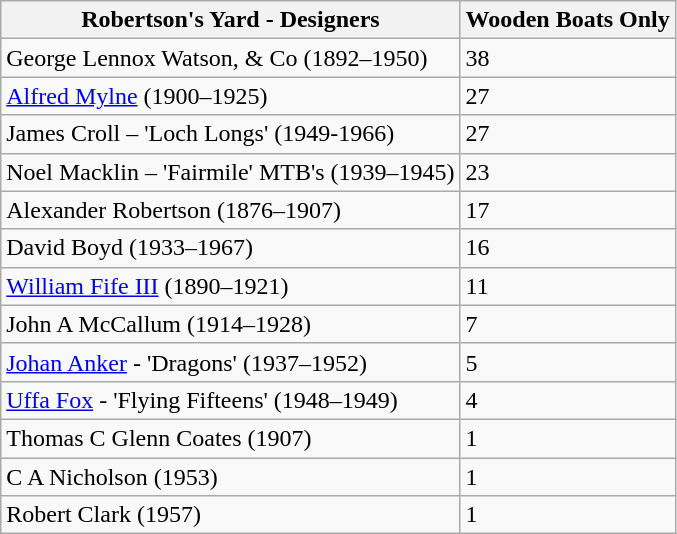<table class="wikitable" border="1">
<tr>
<th>Robertson's Yard - Designers</th>
<th>Wooden Boats Only</th>
</tr>
<tr>
<td>George Lennox Watson, & Co (1892–1950)</td>
<td>38</td>
</tr>
<tr>
<td><a href='#'>Alfred Mylne</a> (1900–1925)</td>
<td>27</td>
</tr>
<tr>
<td>James Croll – 'Loch Longs' (1949-1966)</td>
<td>27</td>
</tr>
<tr>
<td>Noel Macklin – 'Fairmile' MTB's (1939–1945)</td>
<td>23</td>
</tr>
<tr>
<td>Alexander Robertson (1876–1907)</td>
<td>17</td>
</tr>
<tr>
<td>David Boyd (1933–1967)</td>
<td>16</td>
</tr>
<tr>
<td><a href='#'>William Fife III</a> (1890–1921)</td>
<td>11</td>
</tr>
<tr>
<td>John A McCallum (1914–1928)</td>
<td>7</td>
</tr>
<tr>
<td><a href='#'>Johan Anker</a> - 'Dragons' (1937–1952)</td>
<td>5</td>
</tr>
<tr>
<td><a href='#'>Uffa Fox</a> - 'Flying Fifteens' (1948–1949)</td>
<td>4</td>
</tr>
<tr>
<td>Thomas C Glenn Coates (1907)</td>
<td>1</td>
</tr>
<tr>
<td>C A Nicholson (1953)</td>
<td>1</td>
</tr>
<tr>
<td>Robert Clark (1957)</td>
<td>1</td>
</tr>
</table>
